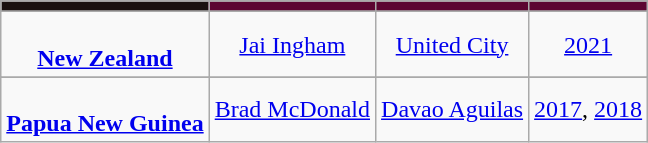<table class="wikitable sortable">
<tr align=center bgcolor=#DDDDDD style="color:black;">
</tr>
<tr>
<th style="background:#1A1110"></th>
<th style="background:#5C0632"></th>
<th style="background:#5C0632"></th>
<th style="background:#5C0632"></th>
</tr>
<tr>
</tr>
<tr align=center>
<td><br><strong><a href='#'>New Zealand</a></strong></td>
<td><a href='#'>Jai Ingham</a></td>
<td><a href='#'>United City</a></td>
<td><a href='#'>2021</a></td>
</tr>
<tr>
</tr>
<tr align=center>
<td><br><strong><a href='#'>Papua New Guinea</a></strong></td>
<td><a href='#'>Brad McDonald</a></td>
<td><a href='#'>Davao Aguilas</a></td>
<td><a href='#'>2017</a>, <a href='#'>2018</a></td>
</tr>
</table>
